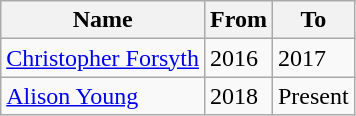<table class="wikitable sortable">
<tr>
<th>Name</th>
<th>From</th>
<th>To</th>
</tr>
<tr>
<td><a href='#'>Christopher Forsyth</a></td>
<td>2016</td>
<td>2017</td>
</tr>
<tr>
<td><a href='#'>Alison Young</a></td>
<td>2018</td>
<td>Present</td>
</tr>
</table>
